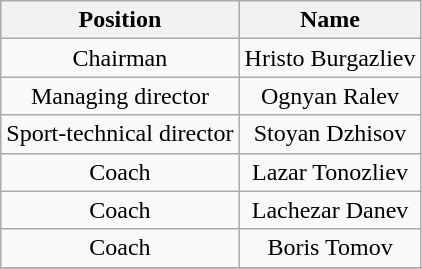<table class="wikitable" style="text-align: center;">
<tr>
<th>Position</th>
<th>Name</th>
</tr>
<tr>
<td>Chairman</td>
<td> Hristo Burgazliev</td>
</tr>
<tr>
<td>Managing director</td>
<td> Ognyan Ralev</td>
</tr>
<tr>
<td>Sport-technical director</td>
<td> Stoyan Dzhisov</td>
</tr>
<tr>
<td>Coach</td>
<td> Lazar Tonozliev</td>
</tr>
<tr>
<td>Coach</td>
<td> Lachezar Danev</td>
</tr>
<tr>
<td>Coach</td>
<td> Boris Tomov</td>
</tr>
<tr>
</tr>
</table>
